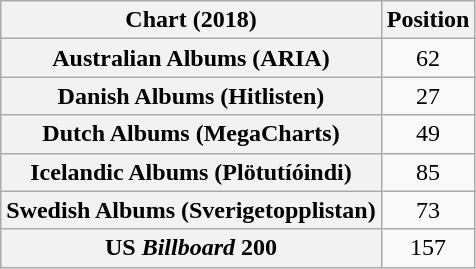<table class="wikitable sortable plainrowheaders" style="text-align:center">
<tr>
<th scope="col">Chart (2018)</th>
<th scope="col">Position</th>
</tr>
<tr>
<th scope="row">Australian Albums (ARIA)</th>
<td>62</td>
</tr>
<tr>
<th scope="row">Danish Albums (Hitlisten)</th>
<td>27</td>
</tr>
<tr>
<th scope="row">Dutch Albums (MegaCharts)</th>
<td>49</td>
</tr>
<tr>
<th scope="row">Icelandic Albums (Plötutíóindi)</th>
<td>85</td>
</tr>
<tr>
<th scope="row">Swedish Albums (Sverigetopplistan)</th>
<td>73</td>
</tr>
<tr>
<th scope="row">US <em>Billboard</em> 200</th>
<td>157</td>
</tr>
</table>
